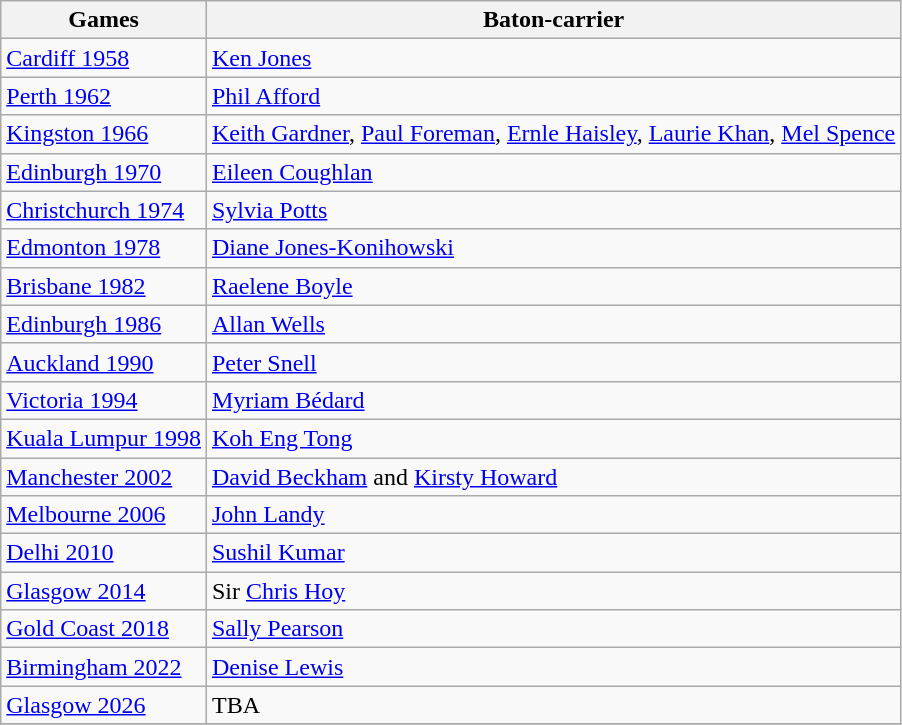<table class=wikitable>
<tr>
<th>Games</th>
<th>Baton-carrier</th>
</tr>
<tr>
<td><a href='#'>Cardiff 1958</a></td>
<td><a href='#'>Ken Jones</a></td>
</tr>
<tr>
<td><a href='#'>Perth 1962</a></td>
<td><a href='#'>Phil Afford</a></td>
</tr>
<tr>
<td><a href='#'>Kingston 1966</a></td>
<td><a href='#'>Keith Gardner</a>, <a href='#'>Paul Foreman</a>, <a href='#'>Ernle Haisley</a>, <a href='#'>Laurie Khan</a>, <a href='#'>Mel Spence</a></td>
</tr>
<tr>
<td><a href='#'>Edinburgh 1970</a></td>
<td><a href='#'>Eileen Coughlan</a></td>
</tr>
<tr>
<td><a href='#'>Christchurch 1974</a></td>
<td><a href='#'>Sylvia Potts</a></td>
</tr>
<tr>
<td><a href='#'>Edmonton 1978</a></td>
<td><a href='#'>Diane Jones-Konihowski</a></td>
</tr>
<tr>
<td><a href='#'>Brisbane 1982</a></td>
<td><a href='#'>Raelene Boyle</a></td>
</tr>
<tr>
<td><a href='#'>Edinburgh 1986</a></td>
<td><a href='#'>Allan Wells</a></td>
</tr>
<tr>
<td><a href='#'>Auckland 1990</a></td>
<td><a href='#'>Peter Snell</a></td>
</tr>
<tr>
<td><a href='#'>Victoria 1994</a></td>
<td><a href='#'>Myriam Bédard</a></td>
</tr>
<tr>
<td><a href='#'>Kuala Lumpur 1998</a></td>
<td><a href='#'>Koh Eng Tong</a></td>
</tr>
<tr>
<td><a href='#'>Manchester 2002</a></td>
<td><a href='#'>David Beckham</a> and <a href='#'>Kirsty Howard</a></td>
</tr>
<tr>
<td><a href='#'>Melbourne 2006</a></td>
<td><a href='#'>John Landy</a></td>
</tr>
<tr>
<td><a href='#'>Delhi 2010</a></td>
<td><a href='#'>Sushil Kumar</a></td>
</tr>
<tr>
<td><a href='#'>Glasgow 2014</a></td>
<td>Sir <a href='#'>Chris Hoy</a></td>
</tr>
<tr>
<td><a href='#'>Gold Coast 2018</a></td>
<td><a href='#'>Sally Pearson</a></td>
</tr>
<tr>
<td><a href='#'>Birmingham 2022</a></td>
<td><a href='#'>Denise Lewis</a></td>
</tr>
<tr>
<td><a href='#'>Glasgow 2026</a></td>
<td>TBA</td>
</tr>
<tr>
</tr>
</table>
